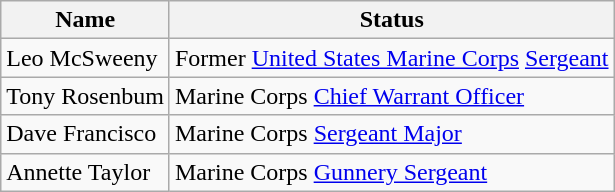<table class="wikitable">
<tr>
<th>Name</th>
<th>Status</th>
</tr>
<tr>
<td>Leo McSweeny</td>
<td>Former <a href='#'>United States Marine Corps</a> <a href='#'>Sergeant</a></td>
</tr>
<tr>
<td>Tony Rosenbum</td>
<td>Marine Corps <a href='#'>Chief Warrant Officer</a></td>
</tr>
<tr>
<td>Dave Francisco</td>
<td>Marine Corps <a href='#'>Sergeant Major</a></td>
</tr>
<tr>
<td>Annette Taylor</td>
<td>Marine Corps <a href='#'>Gunnery Sergeant</a></td>
</tr>
</table>
